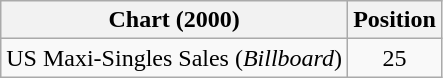<table class="wikitable">
<tr>
<th>Chart (2000)</th>
<th>Position</th>
</tr>
<tr>
<td align="left">US Maxi-Singles Sales (<em>Billboard</em>)</td>
<td style="text-align:center;">25</td>
</tr>
</table>
